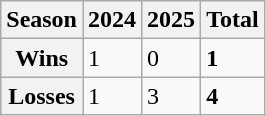<table class="wikitable defaultcenter col1left">
<tr>
<th scope="col">Season</th>
<th scope="col">2024</th>
<th scope="col">2025</th>
<th scope="col">Total</th>
</tr>
<tr>
<th scope="col">Wins</th>
<td>1</td>
<td>0</td>
<td><strong>1</strong></td>
</tr>
<tr>
<th scope="col">Losses</th>
<td>1</td>
<td>3</td>
<td><strong>4</strong></td>
</tr>
</table>
